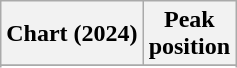<table class="wikitable sortable plainrowheaders" style="text-align:center">
<tr>
<th scope="col">Chart (2024)</th>
<th scope="col">Peak<br>position</th>
</tr>
<tr>
</tr>
<tr>
</tr>
<tr>
</tr>
</table>
